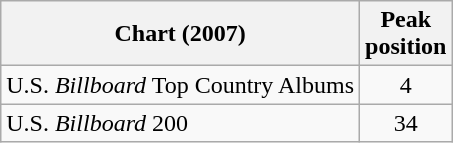<table class="wikitable">
<tr>
<th>Chart (2007)</th>
<th>Peak<br>position</th>
</tr>
<tr>
<td>U.S. <em>Billboard</em> Top Country Albums</td>
<td align="center">4</td>
</tr>
<tr>
<td>U.S. <em>Billboard</em> 200</td>
<td align="center">34</td>
</tr>
</table>
